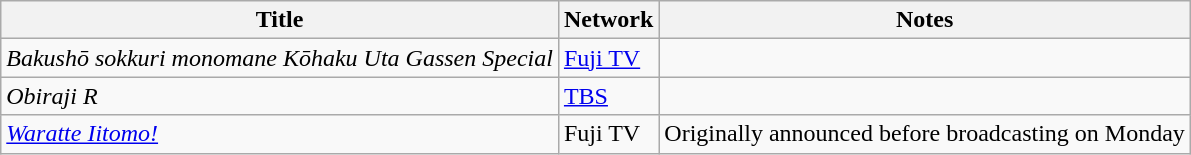<table class="wikitable">
<tr>
<th>Title</th>
<th>Network</th>
<th>Notes</th>
</tr>
<tr>
<td><em>Bakushō sokkuri monomane Kōhaku Uta Gassen Special</em></td>
<td><a href='#'>Fuji TV</a></td>
<td></td>
</tr>
<tr>
<td><em>Obiraji R</em></td>
<td><a href='#'>TBS</a></td>
<td></td>
</tr>
<tr>
<td><em><a href='#'>Waratte Iitomo!</a></em></td>
<td>Fuji TV</td>
<td>Originally announced before broadcasting on Monday</td>
</tr>
</table>
